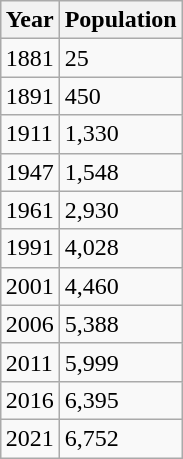<table class="wikitable" style="float: right;" border="1">
<tr>
<th>Year</th>
<th>Population</th>
</tr>
<tr>
<td>1881</td>
<td>25</td>
</tr>
<tr>
<td>1891</td>
<td>450</td>
</tr>
<tr>
<td>1911</td>
<td>1,330</td>
</tr>
<tr>
<td>1947</td>
<td>1,548</td>
</tr>
<tr>
<td>1961</td>
<td>2,930</td>
</tr>
<tr>
<td>1991</td>
<td>4,028</td>
</tr>
<tr>
<td>2001</td>
<td>4,460</td>
</tr>
<tr>
<td>2006</td>
<td>5,388</td>
</tr>
<tr>
<td>2011</td>
<td>5,999</td>
</tr>
<tr>
<td>2016</td>
<td>6,395</td>
</tr>
<tr>
<td>2021</td>
<td>6,752</td>
</tr>
</table>
